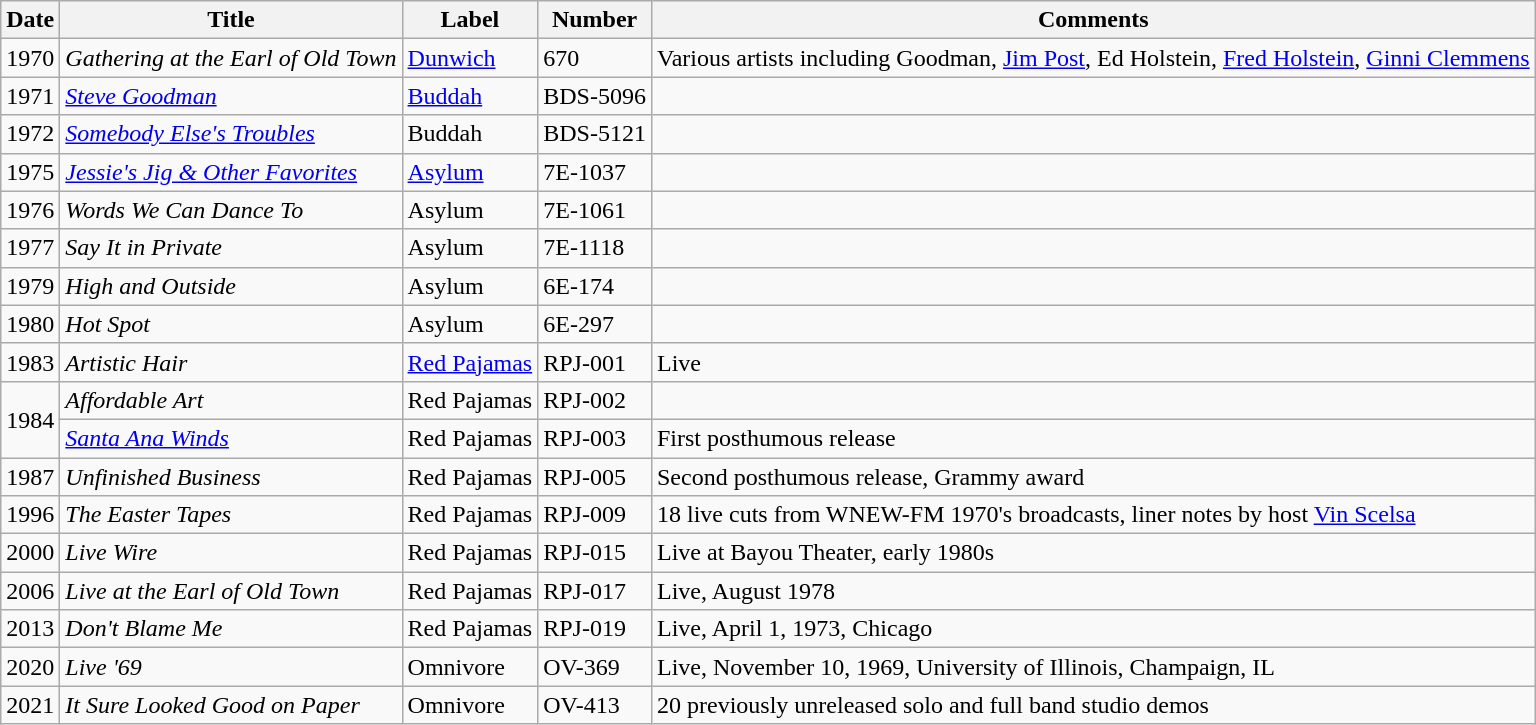<table class="wikitable sortable">
<tr>
<th>Date</th>
<th>Title</th>
<th>Label</th>
<th>Number</th>
<th class="unsortable">Comments</th>
</tr>
<tr>
<td>1970</td>
<td><em>Gathering at the Earl of Old Town</em></td>
<td><a href='#'>Dunwich</a></td>
<td>670</td>
<td>Various artists including Goodman, <a href='#'>Jim Post</a>, Ed Holstein, <a href='#'>Fred Holstein</a>, <a href='#'>Ginni Clemmens</a></td>
</tr>
<tr>
<td>1971</td>
<td><em><a href='#'>Steve Goodman</a></em></td>
<td><a href='#'>Buddah</a></td>
<td>BDS-5096</td>
<td></td>
</tr>
<tr>
<td>1972</td>
<td><em><a href='#'>Somebody Else's Troubles</a></em></td>
<td>Buddah</td>
<td>BDS-5121</td>
<td></td>
</tr>
<tr>
<td>1975</td>
<td><em><a href='#'>Jessie's Jig & Other Favorites</a></em></td>
<td><a href='#'>Asylum</a></td>
<td>7E-1037</td>
<td></td>
</tr>
<tr>
<td>1976</td>
<td><em>Words We Can Dance To</em></td>
<td>Asylum</td>
<td>7E-1061</td>
<td></td>
</tr>
<tr>
<td>1977</td>
<td><em>Say It in Private</em></td>
<td>Asylum</td>
<td>7E-1118</td>
<td></td>
</tr>
<tr>
<td>1979</td>
<td><em>High and Outside</em></td>
<td>Asylum</td>
<td>6E-174</td>
<td></td>
</tr>
<tr>
<td>1980</td>
<td><em>Hot Spot</em></td>
<td>Asylum</td>
<td>6E-297</td>
<td></td>
</tr>
<tr>
<td>1983</td>
<td><em>Artistic Hair</em></td>
<td><a href='#'>Red Pajamas</a></td>
<td>RPJ-001</td>
<td>Live</td>
</tr>
<tr>
<td rowspan="2">1984</td>
<td><em>Affordable Art</em></td>
<td>Red Pajamas</td>
<td>RPJ-002</td>
<td></td>
</tr>
<tr>
<td><em><a href='#'>Santa Ana Winds</a></em></td>
<td>Red Pajamas</td>
<td>RPJ-003</td>
<td>First posthumous release</td>
</tr>
<tr>
<td>1987</td>
<td><em>Unfinished Business</em></td>
<td>Red Pajamas</td>
<td>RPJ-005</td>
<td>Second posthumous release, Grammy award</td>
</tr>
<tr>
<td>1996</td>
<td><em>The Easter Tapes</em></td>
<td>Red Pajamas</td>
<td>RPJ-009</td>
<td>18 live cuts from WNEW-FM 1970's broadcasts, liner notes by host <a href='#'>Vin Scelsa</a></td>
</tr>
<tr>
<td>2000</td>
<td><em>Live Wire</em></td>
<td>Red Pajamas</td>
<td>RPJ-015</td>
<td>Live at Bayou Theater, early 1980s</td>
</tr>
<tr>
<td>2006</td>
<td><em>Live at the Earl of Old Town</em></td>
<td>Red Pajamas</td>
<td>RPJ-017</td>
<td>Live, August 1978</td>
</tr>
<tr>
<td>2013</td>
<td><em>Don't Blame Me</em></td>
<td>Red Pajamas</td>
<td>RPJ-019</td>
<td>Live, April 1, 1973, Chicago</td>
</tr>
<tr>
<td>2020</td>
<td><em>Live '69</em></td>
<td>Omnivore</td>
<td>OV-369</td>
<td>Live, November 10, 1969, University of Illinois, Champaign, IL</td>
</tr>
<tr>
<td>2021</td>
<td><em>It Sure Looked Good on Paper</em></td>
<td>Omnivore</td>
<td>OV-413</td>
<td>20 previously unreleased solo and full band studio demos</td>
</tr>
</table>
